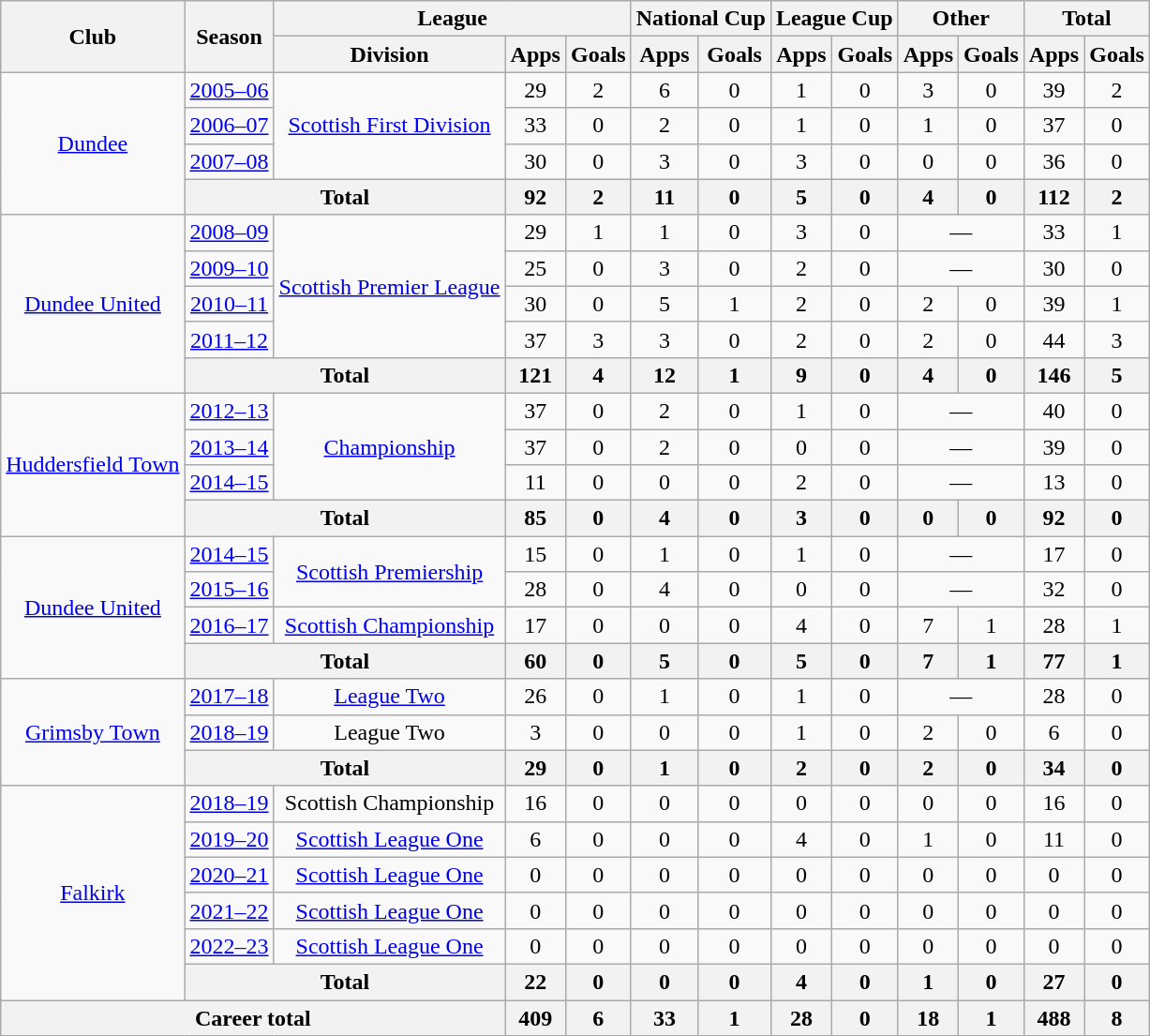<table class="wikitable" style="text-align:center">
<tr>
<th rowspan="2">Club</th>
<th rowspan="2">Season</th>
<th colspan="3">League</th>
<th colspan="2">National Cup</th>
<th colspan="2">League Cup</th>
<th colspan="2">Other</th>
<th colspan="2">Total</th>
</tr>
<tr>
<th>Division</th>
<th>Apps</th>
<th>Goals</th>
<th>Apps</th>
<th>Goals</th>
<th>Apps</th>
<th>Goals</th>
<th>Apps</th>
<th>Goals</th>
<th>Apps</th>
<th>Goals</th>
</tr>
<tr>
<td rowspan="4"><a href='#'>Dundee</a></td>
<td><a href='#'>2005–06</a></td>
<td rowspan="3"><a href='#'>Scottish First Division</a></td>
<td>29</td>
<td>2</td>
<td>6</td>
<td>0</td>
<td>1</td>
<td>0</td>
<td>3</td>
<td>0</td>
<td>39</td>
<td>2</td>
</tr>
<tr>
<td><a href='#'>2006–07</a></td>
<td>33</td>
<td>0</td>
<td>2</td>
<td>0</td>
<td>1</td>
<td>0</td>
<td>1</td>
<td>0</td>
<td>37</td>
<td>0</td>
</tr>
<tr>
<td><a href='#'>2007–08</a></td>
<td>30</td>
<td>0</td>
<td>3</td>
<td>0</td>
<td>3</td>
<td>0</td>
<td>0</td>
<td>0</td>
<td>36</td>
<td>0</td>
</tr>
<tr>
<th colspan="2">Total</th>
<th>92</th>
<th>2</th>
<th>11</th>
<th>0</th>
<th>5</th>
<th>0</th>
<th>4</th>
<th>0</th>
<th>112</th>
<th>2</th>
</tr>
<tr>
<td rowspan="5"><a href='#'>Dundee United</a></td>
<td><a href='#'>2008–09</a></td>
<td rowspan="4"><a href='#'>Scottish Premier League</a></td>
<td>29</td>
<td>1</td>
<td>1</td>
<td>0</td>
<td>3</td>
<td>0</td>
<td colspan="2">—</td>
<td>33</td>
<td>1</td>
</tr>
<tr>
<td><a href='#'>2009–10</a></td>
<td>25</td>
<td>0</td>
<td>3</td>
<td>0</td>
<td>2</td>
<td>0</td>
<td colspan="2">—</td>
<td>30</td>
<td>0</td>
</tr>
<tr>
<td><a href='#'>2010–11</a></td>
<td>30</td>
<td>0</td>
<td>5</td>
<td>1</td>
<td>2</td>
<td>0</td>
<td>2</td>
<td>0</td>
<td>39</td>
<td>1</td>
</tr>
<tr>
<td><a href='#'>2011–12</a></td>
<td>37</td>
<td>3</td>
<td>3</td>
<td>0</td>
<td>2</td>
<td>0</td>
<td>2</td>
<td>0</td>
<td>44</td>
<td>3</td>
</tr>
<tr>
<th colspan="2">Total</th>
<th>121</th>
<th>4</th>
<th>12</th>
<th>1</th>
<th>9</th>
<th>0</th>
<th>4</th>
<th>0</th>
<th>146</th>
<th>5</th>
</tr>
<tr>
<td rowspan="4"><a href='#'>Huddersfield Town</a></td>
<td><a href='#'>2012–13</a></td>
<td rowspan="3"><a href='#'>Championship</a></td>
<td>37</td>
<td>0</td>
<td>2</td>
<td>0</td>
<td>1</td>
<td>0</td>
<td colspan="2">—</td>
<td>40</td>
<td>0</td>
</tr>
<tr>
<td><a href='#'>2013–14</a></td>
<td>37</td>
<td>0</td>
<td>2</td>
<td>0</td>
<td>0</td>
<td>0</td>
<td colspan="2">—</td>
<td>39</td>
<td>0</td>
</tr>
<tr>
<td><a href='#'>2014–15</a></td>
<td>11</td>
<td>0</td>
<td>0</td>
<td>0</td>
<td>2</td>
<td>0</td>
<td colspan="2">—</td>
<td>13</td>
<td>0</td>
</tr>
<tr>
<th colspan="2">Total</th>
<th>85</th>
<th>0</th>
<th>4</th>
<th>0</th>
<th>3</th>
<th>0</th>
<th>0</th>
<th>0</th>
<th>92</th>
<th>0</th>
</tr>
<tr>
<td rowspan="4"><a href='#'>Dundee United</a></td>
<td><a href='#'>2014–15</a></td>
<td rowspan="2"><a href='#'>Scottish Premiership</a></td>
<td>15</td>
<td>0</td>
<td>1</td>
<td>0</td>
<td>1</td>
<td>0</td>
<td colspan="2">—</td>
<td>17</td>
<td>0</td>
</tr>
<tr>
<td><a href='#'>2015–16</a></td>
<td>28</td>
<td>0</td>
<td>4</td>
<td>0</td>
<td>0</td>
<td>0</td>
<td colspan="2">—</td>
<td>32</td>
<td>0</td>
</tr>
<tr>
<td><a href='#'>2016–17</a></td>
<td><a href='#'>Scottish Championship</a></td>
<td>17</td>
<td>0</td>
<td>0</td>
<td>0</td>
<td>4</td>
<td>0</td>
<td>7</td>
<td>1</td>
<td>28</td>
<td>1</td>
</tr>
<tr>
<th colspan="2">Total</th>
<th>60</th>
<th>0</th>
<th>5</th>
<th>0</th>
<th>5</th>
<th>0</th>
<th>7</th>
<th>1</th>
<th>77</th>
<th>1</th>
</tr>
<tr>
<td rowspan="3"><a href='#'>Grimsby Town</a></td>
<td><a href='#'>2017–18</a></td>
<td><a href='#'>League Two</a></td>
<td>26</td>
<td>0</td>
<td>1</td>
<td>0</td>
<td>1</td>
<td>0</td>
<td colspan="2">—</td>
<td>28</td>
<td>0</td>
</tr>
<tr>
<td><a href='#'>2018–19</a></td>
<td>League Two</td>
<td>3</td>
<td>0</td>
<td>0</td>
<td>0</td>
<td>1</td>
<td>0</td>
<td>2</td>
<td>0</td>
<td>6</td>
<td>0</td>
</tr>
<tr>
<th colspan=2>Total</th>
<th>29</th>
<th>0</th>
<th>1</th>
<th>0</th>
<th>2</th>
<th>0</th>
<th>2</th>
<th>0</th>
<th>34</th>
<th>0</th>
</tr>
<tr>
<td rowspan=6><a href='#'>Falkirk</a></td>
<td><a href='#'>2018–19</a></td>
<td>Scottish Championship</td>
<td>16</td>
<td>0</td>
<td>0</td>
<td>0</td>
<td>0</td>
<td>0</td>
<td>0</td>
<td>0</td>
<td>16</td>
<td>0</td>
</tr>
<tr>
<td><a href='#'>2019–20</a></td>
<td><a href='#'>Scottish League One</a></td>
<td>6</td>
<td>0</td>
<td>0</td>
<td>0</td>
<td>4</td>
<td>0</td>
<td>1</td>
<td>0</td>
<td>11</td>
<td>0</td>
</tr>
<tr>
<td><a href='#'>2020–21</a></td>
<td><a href='#'>Scottish League One</a></td>
<td>0</td>
<td>0</td>
<td>0</td>
<td>0</td>
<td>0</td>
<td>0</td>
<td>0</td>
<td>0</td>
<td>0</td>
<td>0</td>
</tr>
<tr>
<td><a href='#'>2021–22</a></td>
<td><a href='#'>Scottish League One</a></td>
<td>0</td>
<td>0</td>
<td>0</td>
<td>0</td>
<td>0</td>
<td>0</td>
<td>0</td>
<td>0</td>
<td>0</td>
<td>0</td>
</tr>
<tr>
<td><a href='#'>2022–23</a></td>
<td><a href='#'>Scottish League One</a></td>
<td>0</td>
<td>0</td>
<td>0</td>
<td>0</td>
<td>0</td>
<td>0</td>
<td>0</td>
<td>0</td>
<td>0</td>
<td>0</td>
</tr>
<tr>
<th colspan=2>Total</th>
<th>22</th>
<th>0</th>
<th>0</th>
<th>0</th>
<th>4</th>
<th>0</th>
<th>1</th>
<th>0</th>
<th>27</th>
<th>0</th>
</tr>
<tr>
<th colspan=3>Career total</th>
<th>409</th>
<th>6</th>
<th>33</th>
<th>1</th>
<th>28</th>
<th>0</th>
<th>18</th>
<th>1</th>
<th>488</th>
<th>8</th>
</tr>
</table>
